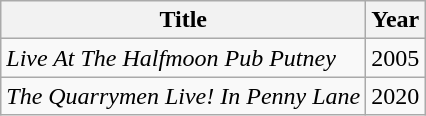<table class="wikitable">
<tr>
<th>Title</th>
<th>Year</th>
</tr>
<tr>
<td><em>Live At The Halfmoon Pub Putney</em></td>
<td>2005</td>
</tr>
<tr>
<td><em>The Quarrymen Live! In Penny Lane</em></td>
<td>2020</td>
</tr>
</table>
